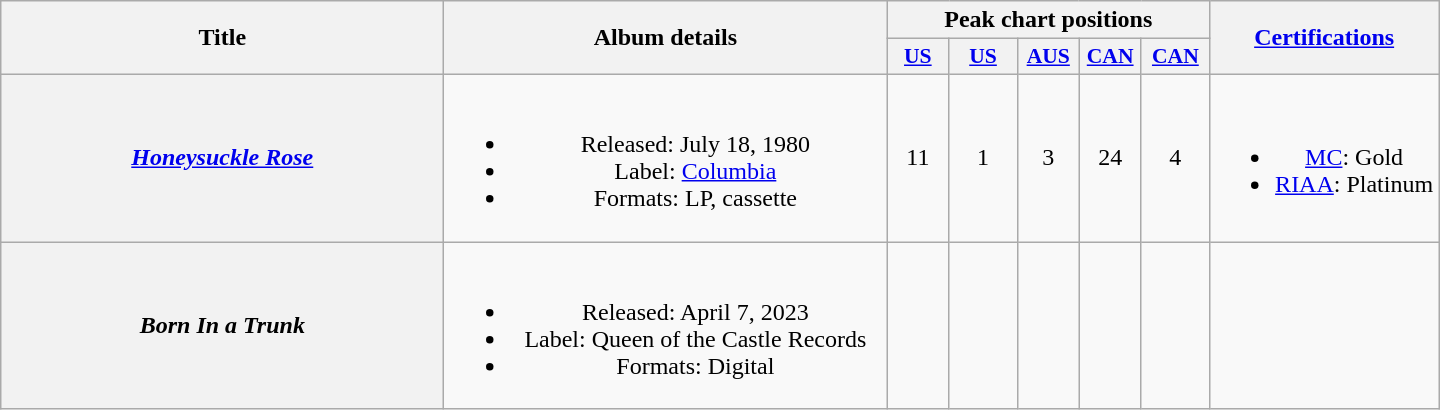<table class="wikitable plainrowheaders" style="text-align:center;" border="1">
<tr>
<th scope="col" rowspan="2" style="width:18em;">Title</th>
<th scope="col" rowspan="2" style="width:18em;">Album details</th>
<th scope="col" colspan="5">Peak chart positions</th>
<th scope="col" rowspan="2"><a href='#'>Certifications</a></th>
</tr>
<tr>
<th scope="col" style="width:2.4em;font-size:90%;"><a href='#'>US</a><br></th>
<th scope="col" style="width:2.7em;font-size:90%;"><a href='#'>US </a><br></th>
<th scope="col" style="width:2.4em;font-size:90%;"><a href='#'>AUS</a><br></th>
<th scope="col" style="width:2.4em;font-size:90%;"><a href='#'>CAN</a><br></th>
<th scope="col" style="width:2.7em;font-size:90%;"><a href='#'>CAN </a><br></th>
</tr>
<tr>
<th scope="row"><em><a href='#'>Honeysuckle Rose</a></em><br></th>
<td><br><ul><li>Released: July 18, 1980</li><li>Label: <a href='#'>Columbia</a></li><li>Formats: LP, cassette</li></ul></td>
<td>11</td>
<td>1</td>
<td>3</td>
<td>24</td>
<td>4</td>
<td><br><ul><li><a href='#'>MC</a>: Gold</li><li><a href='#'>RIAA</a>: Platinum</li></ul></td>
</tr>
<tr>
<th scope="row"><em>Born In a Trunk</em></th>
<td><br><ul><li>Released: April 7, 2023</li><li>Label: Queen of the Castle Records</li><li>Formats: Digital</li></ul></td>
<td></td>
<td></td>
<td></td>
<td></td>
<td></td>
<td></td>
</tr>
</table>
